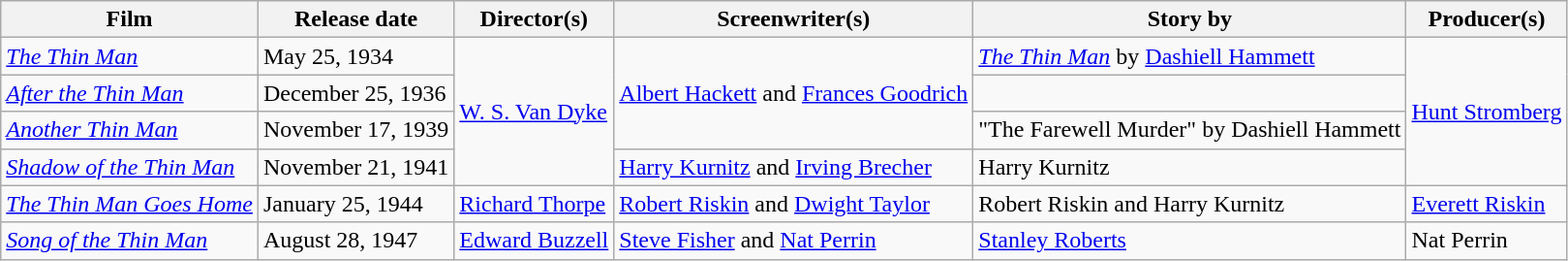<table class="wikitable">
<tr>
<th scope="col">Film</th>
<th scope="col">Release date</th>
<th scope="col">Director(s)</th>
<th scope="col">Screenwriter(s)</th>
<th scope="col">Story by</th>
<th scope="col">Producer(s)</th>
</tr>
<tr>
<td><em><a href='#'>The Thin Man</a></em></td>
<td>May 25, 1934</td>
<td rowspan="4"><a href='#'>W. S. Van Dyke</a></td>
<td rowspan="3"><a href='#'>Albert Hackett</a> and <a href='#'>Frances Goodrich</a></td>
<td> <em><a href='#'>The Thin Man</a></em> by <a href='#'>Dashiell Hammett</a></td>
<td rowspan="4"><a href='#'>Hunt Stromberg</a></td>
</tr>
<tr>
<td><em><a href='#'>After the Thin Man</a></em></td>
<td>December 25, 1936</td>
<td></td>
</tr>
<tr>
<td><em><a href='#'>Another Thin Man</a></em></td>
<td>November 17, 1939</td>
<td> "The Farewell Murder" by Dashiell Hammett</td>
</tr>
<tr>
<td><em><a href='#'>Shadow of the Thin Man</a></em></td>
<td>November 21, 1941</td>
<td><a href='#'>Harry Kurnitz</a> and <a href='#'>Irving Brecher</a></td>
<td>Harry Kurnitz</td>
</tr>
<tr>
<td><em><a href='#'>The Thin Man Goes Home</a></em></td>
<td>January 25, 1944</td>
<td><a href='#'>Richard Thorpe</a></td>
<td><a href='#'>Robert Riskin</a> and <a href='#'>Dwight Taylor</a></td>
<td>Robert Riskin and Harry Kurnitz</td>
<td><a href='#'>Everett Riskin</a></td>
</tr>
<tr>
<td><em><a href='#'>Song of the Thin Man</a></em></td>
<td>August 28, 1947</td>
<td><a href='#'>Edward Buzzell</a></td>
<td><a href='#'>Steve Fisher</a> and <a href='#'>Nat Perrin</a></td>
<td><a href='#'>Stanley Roberts</a></td>
<td>Nat Perrin</td>
</tr>
</table>
